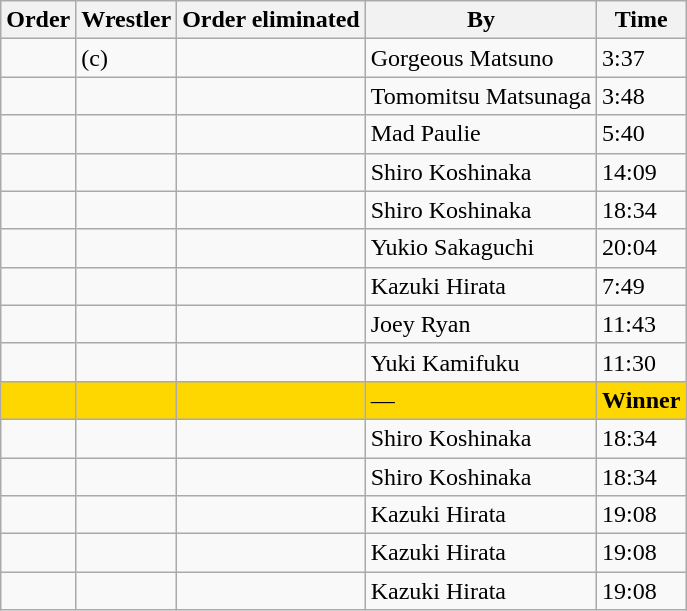<table class="wikitable sortable">
<tr>
<th>Order</th>
<th>Wrestler</th>
<th>Order eliminated</th>
<th>By</th>
<th>Time</th>
</tr>
<tr>
<td></td>
<td> (c)</td>
<td></td>
<td>Gorgeous Matsuno</td>
<td>3:37</td>
</tr>
<tr>
<td></td>
<td></td>
<td></td>
<td>Tomomitsu Matsunaga</td>
<td>3:48</td>
</tr>
<tr>
<td></td>
<td></td>
<td></td>
<td>Mad Paulie</td>
<td>5:40</td>
</tr>
<tr>
<td></td>
<td></td>
<td></td>
<td>Shiro Koshinaka</td>
<td>14:09</td>
</tr>
<tr>
<td></td>
<td></td>
<td></td>
<td>Shiro Koshinaka</td>
<td>18:34</td>
</tr>
<tr>
<td></td>
<td></td>
<td></td>
<td>Yukio Sakaguchi</td>
<td>20:04</td>
</tr>
<tr>
<td></td>
<td></td>
<td></td>
<td>Kazuki Hirata</td>
<td>7:49</td>
</tr>
<tr>
<td></td>
<td></td>
<td></td>
<td>Joey Ryan</td>
<td>11:43</td>
</tr>
<tr>
<td></td>
<td></td>
<td></td>
<td>Yuki Kamifuku</td>
<td>11:30</td>
</tr>
<tr style="background:gold">
<td><strong></strong></td>
<td><strong></strong></td>
<td></td>
<td>—</td>
<td><strong>Winner</strong></td>
</tr>
<tr>
<td></td>
<td></td>
<td></td>
<td>Shiro Koshinaka</td>
<td>18:34</td>
</tr>
<tr>
<td></td>
<td></td>
<td></td>
<td>Shiro Koshinaka</td>
<td>18:34</td>
</tr>
<tr>
<td></td>
<td></td>
<td></td>
<td>Kazuki Hirata</td>
<td>19:08</td>
</tr>
<tr>
<td></td>
<td></td>
<td></td>
<td>Kazuki Hirata</td>
<td>19:08</td>
</tr>
<tr>
<td></td>
<td></td>
<td></td>
<td>Kazuki Hirata</td>
<td>19:08</td>
</tr>
</table>
